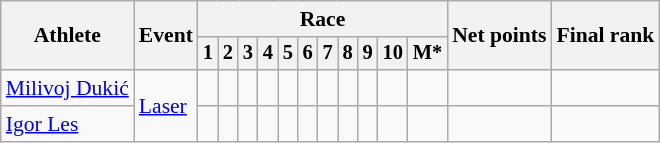<table class="wikitable" style="font-size:90%">
<tr>
<th rowspan="2">Athlete</th>
<th rowspan="2">Event</th>
<th colspan=11>Race</th>
<th rowspan=2>Net points</th>
<th rowspan=2>Final rank</th>
</tr>
<tr style="font-size:95%">
<th>1</th>
<th>2</th>
<th>3</th>
<th>4</th>
<th>5</th>
<th>6</th>
<th>7</th>
<th>8</th>
<th>9</th>
<th>10</th>
<th>M*</th>
</tr>
<tr align=center>
<td align=left><a href='#'>Milivoj Dukić</a></td>
<td align=left rowspan=2><a href='#'>Laser</a></td>
<td></td>
<td></td>
<td></td>
<td></td>
<td></td>
<td></td>
<td></td>
<td></td>
<td></td>
<td></td>
<td></td>
<td></td>
<td></td>
</tr>
<tr align=center>
<td align=left><a href='#'>Igor Les</a></td>
<td></td>
<td></td>
<td></td>
<td></td>
<td></td>
<td></td>
<td></td>
<td></td>
<td></td>
<td></td>
<td></td>
<td></td>
<td></td>
</tr>
</table>
